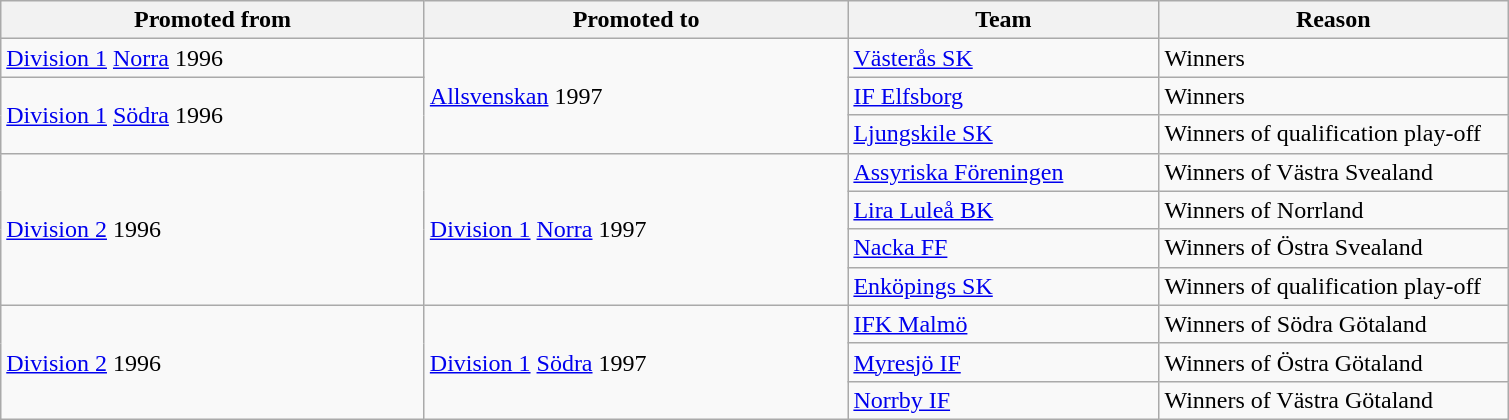<table class="wikitable" style="text-align: left">
<tr>
<th style="width: 275px;">Promoted from</th>
<th style="width: 275px;">Promoted to</th>
<th style="width: 200px;">Team</th>
<th style="width: 225px;">Reason</th>
</tr>
<tr>
<td><a href='#'>Division 1</a> <a href='#'>Norra</a> 1996</td>
<td rowspan=3><a href='#'>Allsvenskan</a> 1997</td>
<td><a href='#'>Västerås SK</a></td>
<td>Winners</td>
</tr>
<tr>
<td rowspan=2><a href='#'>Division 1</a> <a href='#'>Södra</a> 1996</td>
<td><a href='#'>IF Elfsborg</a></td>
<td>Winners</td>
</tr>
<tr>
<td><a href='#'>Ljungskile SK</a></td>
<td>Winners of qualification play-off</td>
</tr>
<tr>
<td rowspan=4><a href='#'>Division 2</a> 1996</td>
<td rowspan=4><a href='#'>Division 1</a> <a href='#'>Norra</a> 1997</td>
<td><a href='#'>Assyriska Föreningen</a></td>
<td>Winners of Västra Svealand</td>
</tr>
<tr>
<td><a href='#'>Lira Luleå BK</a></td>
<td>Winners of Norrland</td>
</tr>
<tr>
<td><a href='#'>Nacka FF</a></td>
<td>Winners of Östra Svealand</td>
</tr>
<tr>
<td><a href='#'>Enköpings SK</a></td>
<td>Winners of qualification play-off</td>
</tr>
<tr>
<td rowspan=3><a href='#'>Division 2</a> 1996</td>
<td rowspan=3><a href='#'>Division 1</a> <a href='#'>Södra</a> 1997</td>
<td><a href='#'>IFK Malmö</a></td>
<td>Winners of Södra Götaland</td>
</tr>
<tr>
<td><a href='#'>Myresjö IF</a></td>
<td>Winners of Östra Götaland</td>
</tr>
<tr>
<td><a href='#'>Norrby IF</a></td>
<td>Winners of Västra Götaland</td>
</tr>
</table>
